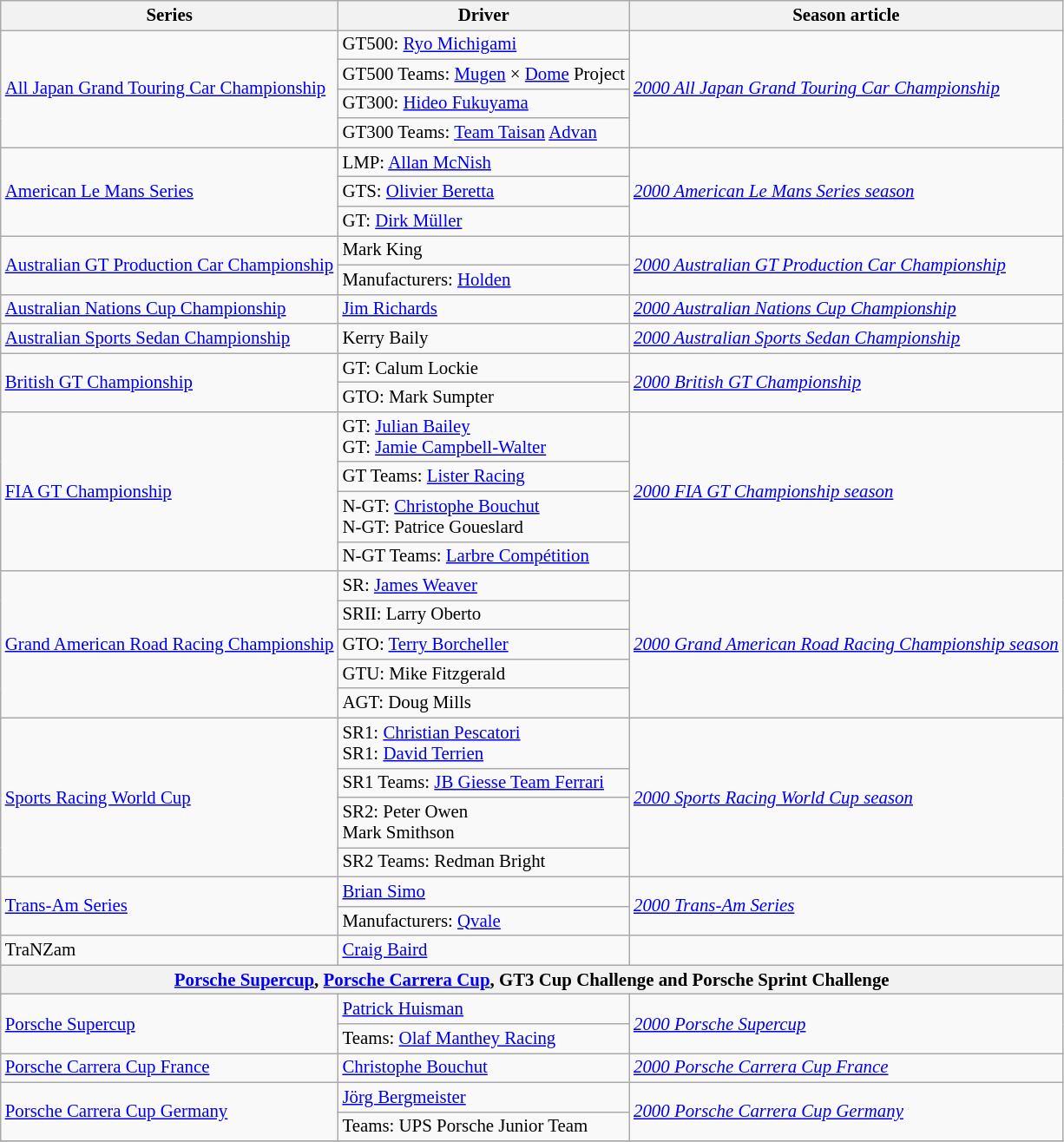<table class="wikitable" style="font-size: 87%">
<tr>
<th>Series</th>
<th>Driver</th>
<th>Season article</th>
</tr>
<tr>
<td rowspan=4><a href='#'>All Japan Grand Touring Car Championship</a></td>
<td>GT500:  <a href='#'>Ryo Michigami</a></td>
<td rowspan=4><em><a href='#'>2000 All Japan Grand Touring Car Championship</a></em></td>
</tr>
<tr>
<td>GT500 Teams:  <a href='#'>Mugen</a> × <a href='#'>Dome</a> Project</td>
</tr>
<tr>
<td>GT300:  <a href='#'>Hideo Fukuyama</a></td>
</tr>
<tr>
<td>GT300 Teams:  <a href='#'>Team Taisan</a> <a href='#'>Advan</a></td>
</tr>
<tr>
<td rowspan=3><a href='#'>American Le Mans Series</a></td>
<td>LMP:  <a href='#'>Allan McNish</a></td>
<td rowspan=3><em><a href='#'>2000 American Le Mans Series season</a></em></td>
</tr>
<tr>
<td>GTS:  <a href='#'>Olivier Beretta</a></td>
</tr>
<tr>
<td>GT:  <a href='#'>Dirk Müller</a></td>
</tr>
<tr>
<td rowspan=2><a href='#'>Australian GT Production Car Championship</a></td>
<td> Mark King</td>
<td rowspan=2><em><a href='#'>2000 Australian GT Production Car Championship</a></em></td>
</tr>
<tr>
<td>Manufacturers:  <a href='#'>Holden</a></td>
</tr>
<tr>
<td><a href='#'>Australian Nations Cup Championship</a></td>
<td> <a href='#'>Jim Richards</a></td>
<td><em><a href='#'>2000 Australian Nations Cup Championship</a></em></td>
</tr>
<tr>
<td><a href='#'>Australian Sports Sedan Championship</a></td>
<td> Kerry Baily</td>
<td><em><a href='#'>2000 Australian Sports Sedan Championship</a></em></td>
</tr>
<tr>
<td rowspan=2><a href='#'>British GT Championship</a></td>
<td>GT:  Calum Lockie</td>
<td rowspan=2><em><a href='#'>2000 British GT Championship</a></em></td>
</tr>
<tr>
<td>GTO:  Mark Sumpter</td>
</tr>
<tr>
<td rowspan=4><a href='#'>FIA GT Championship</a></td>
<td>GT:  <a href='#'>Julian Bailey</a><br>GT:  <a href='#'>Jamie Campbell-Walter</a></td>
<td rowspan=4><em><a href='#'>2000 FIA GT Championship season</a></em></td>
</tr>
<tr>
<td>GT Teams:  <a href='#'>Lister Racing</a></td>
</tr>
<tr>
<td>N-GT:  <a href='#'>Christophe Bouchut</a><br>N-GT:  Patrice Goueslard</td>
</tr>
<tr>
<td>N-GT Teams:  <a href='#'>Larbre Compétition</a></td>
</tr>
<tr>
<td rowspan=5><a href='#'>Grand American Road Racing Championship</a></td>
<td>SR:  <a href='#'>James Weaver</a></td>
<td rowspan=5><em><a href='#'>2000 Grand American Road Racing Championship season</a></em></td>
</tr>
<tr>
<td>SRII:  Larry Oberto</td>
</tr>
<tr>
<td>GTO:  <a href='#'>Terry Borcheller</a></td>
</tr>
<tr>
<td>GTU:  Mike Fitzgerald</td>
</tr>
<tr>
<td>AGT:  Doug Mills</td>
</tr>
<tr>
<td rowspan=4><a href='#'>Sports Racing World Cup</a></td>
<td>SR1:  <a href='#'>Christian Pescatori</a><br>SR1:  <a href='#'>David Terrien</a></td>
<td rowspan=4><em><a href='#'>2000 Sports Racing World Cup season</a></em></td>
</tr>
<tr>
<td>SR1 Teams:  <a href='#'>JB Giesse Team Ferrari</a></td>
</tr>
<tr>
<td>SR2:  Peter Owen<br> Mark Smithson</td>
</tr>
<tr>
<td>SR2 Teams:  Redman Bright</td>
</tr>
<tr>
<td rowspan="2"><a href='#'>Trans-Am Series</a></td>
<td> <a href='#'>Brian Simo</a></td>
<td rowspan="2"><em><a href='#'>2000 Trans-Am Series</a></em></td>
</tr>
<tr>
<td>Manufacturers:  <a href='#'>Qvale</a></td>
</tr>
<tr>
<td>TraNZam</td>
<td> <a href='#'>Craig Baird</a></td>
<td></td>
</tr>
<tr>
<th colspan="3"><a href='#'>Porsche Supercup</a>, <a href='#'>Porsche Carrera Cup</a>, GT3 Cup Challenge and Porsche Sprint Challenge</th>
</tr>
<tr>
<td rowspan=2><a href='#'>Porsche Supercup</a></td>
<td> <a href='#'>Patrick Huisman</a></td>
<td rowspan=2><em><a href='#'>2000 Porsche Supercup</a></em></td>
</tr>
<tr>
<td>Teams:  <a href='#'>Olaf Manthey Racing</a></td>
</tr>
<tr>
<td><a href='#'>Porsche Carrera Cup France</a></td>
<td> <a href='#'>Christophe Bouchut</a></td>
<td><em><a href='#'>2000 Porsche Carrera Cup France</a></em></td>
</tr>
<tr>
<td rowspan=2><a href='#'>Porsche Carrera Cup Germany</a></td>
<td> <a href='#'>Jörg Bergmeister</a></td>
<td rowspan=2><em><a href='#'>2000 Porsche Carrera Cup Germany</a></em></td>
</tr>
<tr>
<td>Teams:  UPS Porsche Junior Team</td>
</tr>
<tr>
</tr>
</table>
